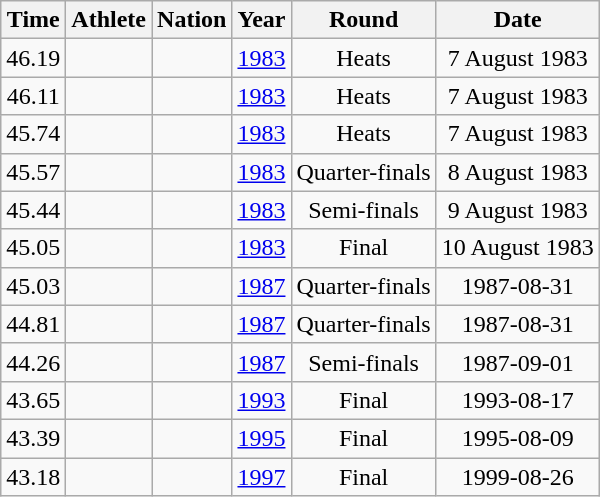<table class="wikitable sortable" style="text-align:center">
<tr>
<th>Time</th>
<th>Athlete</th>
<th>Nation</th>
<th>Year</th>
<th>Round</th>
<th>Date</th>
</tr>
<tr>
<td>46.19</td>
<td align=left></td>
<td align=left></td>
<td><a href='#'>1983</a></td>
<td>Heats</td>
<td>7 August 1983</td>
</tr>
<tr>
<td>46.11</td>
<td align=left></td>
<td align=left></td>
<td><a href='#'>1983</a></td>
<td>Heats</td>
<td>7 August 1983</td>
</tr>
<tr>
<td>45.74</td>
<td align=left></td>
<td align=left></td>
<td><a href='#'>1983</a></td>
<td>Heats</td>
<td>7 August 1983</td>
</tr>
<tr>
<td>45.57</td>
<td align=left></td>
<td align=left></td>
<td><a href='#'>1983</a></td>
<td>Quarter-finals</td>
<td>8 August 1983</td>
</tr>
<tr>
<td>45.44</td>
<td align=left></td>
<td align=left></td>
<td><a href='#'>1983</a></td>
<td>Semi-finals</td>
<td>9 August 1983</td>
</tr>
<tr>
<td>45.05</td>
<td align=left></td>
<td align=left></td>
<td><a href='#'>1983</a></td>
<td>Final</td>
<td>10 August 1983</td>
</tr>
<tr>
<td>45.03</td>
<td align=left></td>
<td align=left></td>
<td><a href='#'>1987</a></td>
<td>Quarter-finals</td>
<td>1987-08-31</td>
</tr>
<tr>
<td>44.81</td>
<td align=left></td>
<td align=left></td>
<td><a href='#'>1987</a></td>
<td>Quarter-finals</td>
<td>1987-08-31</td>
</tr>
<tr>
<td>44.26</td>
<td align=left></td>
<td align=left></td>
<td><a href='#'>1987</a></td>
<td>Semi-finals</td>
<td>1987-09-01</td>
</tr>
<tr>
<td>43.65</td>
<td align=left></td>
<td align=left></td>
<td><a href='#'>1993</a></td>
<td>Final</td>
<td>1993-08-17</td>
</tr>
<tr>
<td>43.39</td>
<td align=left></td>
<td align=left></td>
<td><a href='#'>1995</a></td>
<td>Final</td>
<td>1995-08-09</td>
</tr>
<tr>
<td>43.18  <strong></strong></td>
<td align=left></td>
<td align=left></td>
<td><a href='#'>1997</a></td>
<td>Final</td>
<td>1999-08-26</td>
</tr>
</table>
